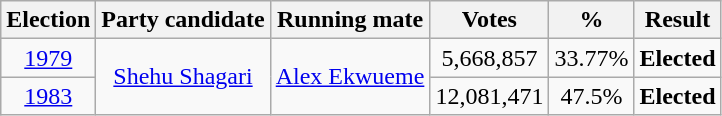<table class="wikitable" style="text-align:center">
<tr>
<th>Election</th>
<th>Party candidate</th>
<th>Running mate</th>
<th>Votes</th>
<th>%</th>
<th>Result</th>
</tr>
<tr>
<td><a href='#'>1979</a></td>
<td rowspan="2"><a href='#'>Shehu Shagari</a></td>
<td rowspan="2"><a href='#'>Alex Ekwueme</a></td>
<td>5,668,857</td>
<td>33.77%</td>
<td><strong>Elected</strong> </td>
</tr>
<tr>
<td><a href='#'>1983</a></td>
<td>12,081,471</td>
<td>47.5%</td>
<td><strong>Elected</strong> </td>
</tr>
</table>
